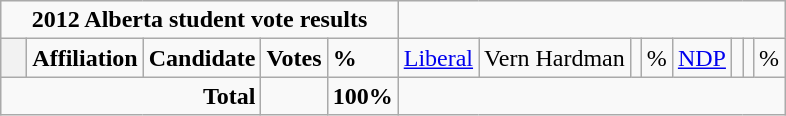<table class="wikitable">
<tr>
<td colspan="5" align=center><strong>2012 Alberta student vote results</strong></td>
</tr>
<tr>
<th style="width: 10px;"></th>
<td><strong>Affiliation</strong></td>
<td><strong>Candidate</strong></td>
<td><strong>Votes</strong></td>
<td><strong>%</strong><br>

</td>
<td><a href='#'>Liberal</a></td>
<td>Vern Hardman</td>
<td></td>
<td>%<br></td>
<td><a href='#'>NDP</a></td>
<td></td>
<td></td>
<td>%</td>
</tr>
<tr>
<td colspan="3" align="right"><strong>Total</strong></td>
<td></td>
<td><strong>100%</strong></td>
</tr>
</table>
